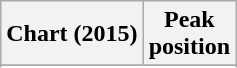<table class="wikitable sortable">
<tr>
<th>Chart (2015)</th>
<th>Peak<br>position</th>
</tr>
<tr>
</tr>
<tr>
</tr>
</table>
